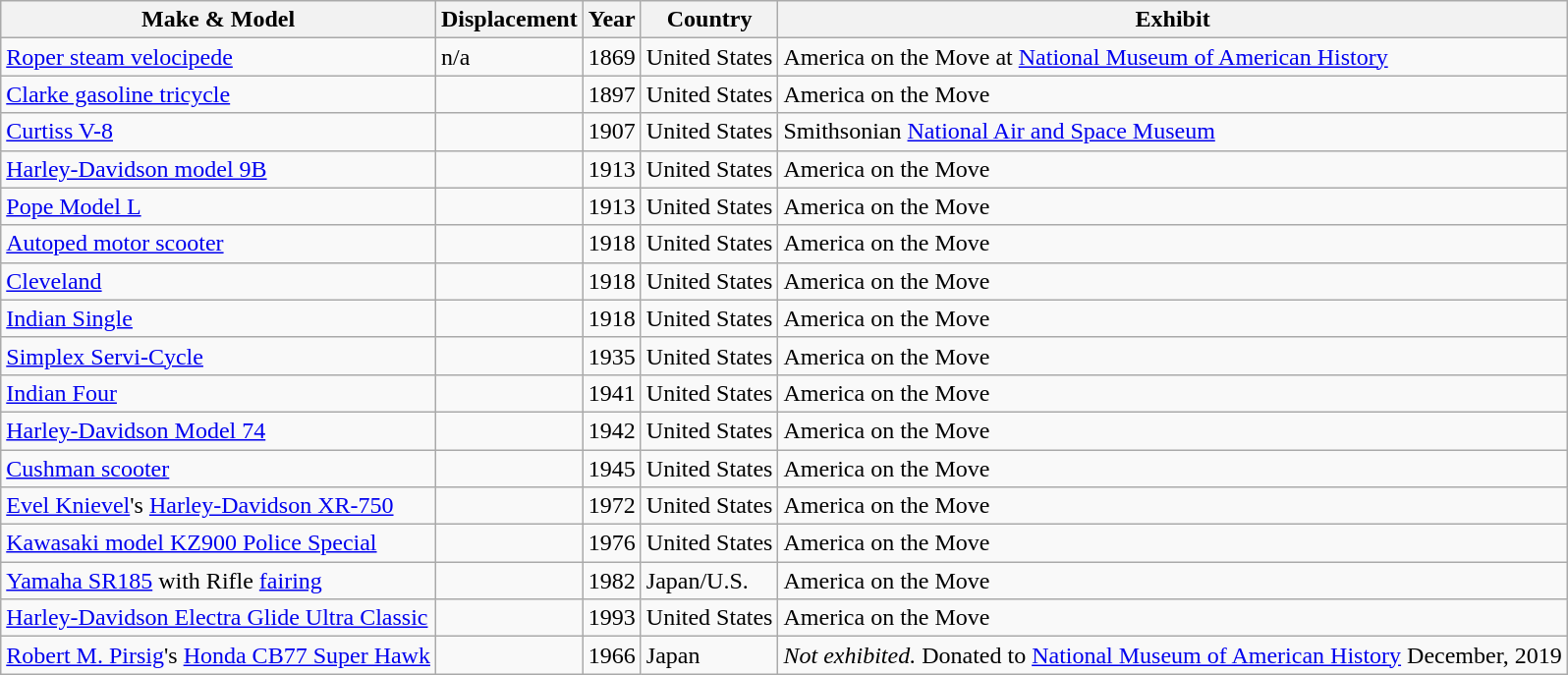<table class="wikitable">
<tr>
<th>Make & Model</th>
<th>Displacement</th>
<th>Year</th>
<th>Country</th>
<th>Exhibit</th>
</tr>
<tr>
<td><a href='#'>Roper steam velocipede</a></td>
<td>n/a</td>
<td>1869</td>
<td>United States</td>
<td>America on the Move at <a href='#'>National Museum of American History</a></td>
</tr>
<tr>
<td><a href='#'>Clarke gasoline tricycle</a></td>
<td></td>
<td>1897</td>
<td>United States</td>
<td>America on the Move</td>
</tr>
<tr>
<td><a href='#'>Curtiss V-8</a></td>
<td></td>
<td>1907</td>
<td>United States</td>
<td>Smithsonian <a href='#'>National Air and Space Museum</a></td>
</tr>
<tr>
<td><a href='#'>Harley-Davidson model 9B</a></td>
<td></td>
<td>1913</td>
<td>United States</td>
<td>America on the Move</td>
</tr>
<tr>
<td><a href='#'>Pope Model L</a></td>
<td></td>
<td>1913</td>
<td>United States</td>
<td>America on the Move</td>
</tr>
<tr>
<td><a href='#'>Autoped motor scooter</a></td>
<td></td>
<td>1918</td>
<td>United States</td>
<td>America on the Move</td>
</tr>
<tr>
<td><a href='#'>Cleveland</a></td>
<td></td>
<td>1918</td>
<td>United States</td>
<td>America on the Move</td>
</tr>
<tr>
<td><a href='#'>Indian Single</a></td>
<td></td>
<td>1918</td>
<td>United States</td>
<td>America on the Move</td>
</tr>
<tr>
<td><a href='#'>Simplex Servi-Cycle</a></td>
<td></td>
<td>1935</td>
<td>United States</td>
<td>America on the Move</td>
</tr>
<tr>
<td><a href='#'>Indian Four</a></td>
<td></td>
<td>1941</td>
<td>United States</td>
<td>America on the Move</td>
</tr>
<tr>
<td><a href='#'>Harley-Davidson Model 74</a></td>
<td></td>
<td>1942</td>
<td>United States</td>
<td>America on the Move</td>
</tr>
<tr>
<td><a href='#'>Cushman scooter</a></td>
<td></td>
<td>1945</td>
<td>United States</td>
<td>America on the Move</td>
</tr>
<tr>
<td><a href='#'>Evel Knievel</a>'s <a href='#'>Harley-Davidson XR-750</a></td>
<td></td>
<td>1972</td>
<td>United States</td>
<td>America on the Move</td>
</tr>
<tr>
<td><a href='#'>Kawasaki model KZ900 Police Special</a></td>
<td></td>
<td>1976</td>
<td>United States</td>
<td>America on the Move</td>
</tr>
<tr>
<td><a href='#'>Yamaha SR185</a> with Rifle <a href='#'>fairing</a></td>
<td></td>
<td>1982</td>
<td>Japan/U.S.</td>
<td>America on the Move</td>
</tr>
<tr>
<td><a href='#'>Harley-Davidson Electra Glide Ultra Classic</a></td>
<td></td>
<td>1993</td>
<td>United States</td>
<td>America on the Move</td>
</tr>
<tr>
<td><a href='#'>Robert M. Pirsig</a>'s <a href='#'>Honda CB77 Super Hawk</a></td>
<td></td>
<td>1966</td>
<td>Japan</td>
<td><em>Not exhibited.</em> Donated to <a href='#'>National Museum of American History</a> December, 2019</td>
</tr>
</table>
